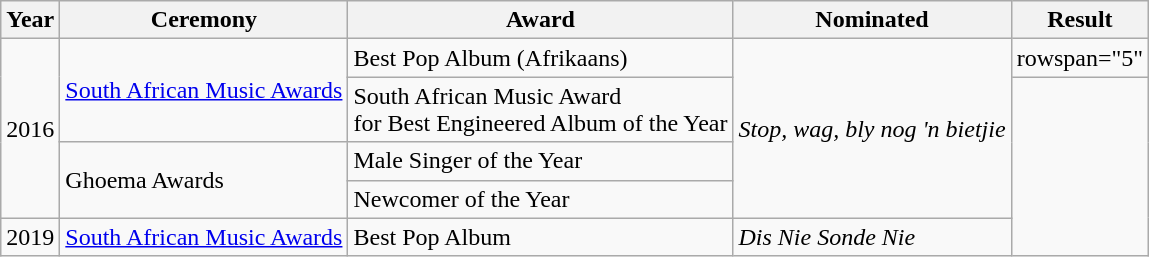<table class="wikitable plainrowheaders">
<tr>
<th>Year</th>
<th>Ceremony</th>
<th>Award</th>
<th>Nominated</th>
<th>Result</th>
</tr>
<tr>
<td rowspan="4">2016</td>
<td rowspan="2"><a href='#'>South African Music Awards</a></td>
<td>Best Pop Album (Afrikaans)</td>
<td rowspan="4"><em>Stop, wag, bly nog 'n bietjie</em></td>
<td>rowspan="5" </td>
</tr>
<tr>
<td>South African Music Award <br>for Best Engineered Album of the Year</td>
</tr>
<tr>
<td rowspan="2">Ghoema Awards</td>
<td>Male Singer of the Year</td>
</tr>
<tr>
<td>Newcomer of the Year</td>
</tr>
<tr>
<td rowspan="1">2019</td>
<td rowspan="2"><a href='#'>South African Music Awards</a></td>
<td>Best Pop Album</td>
<td><em>Dis Nie Sonde Nie</em> </td>
</tr>
</table>
